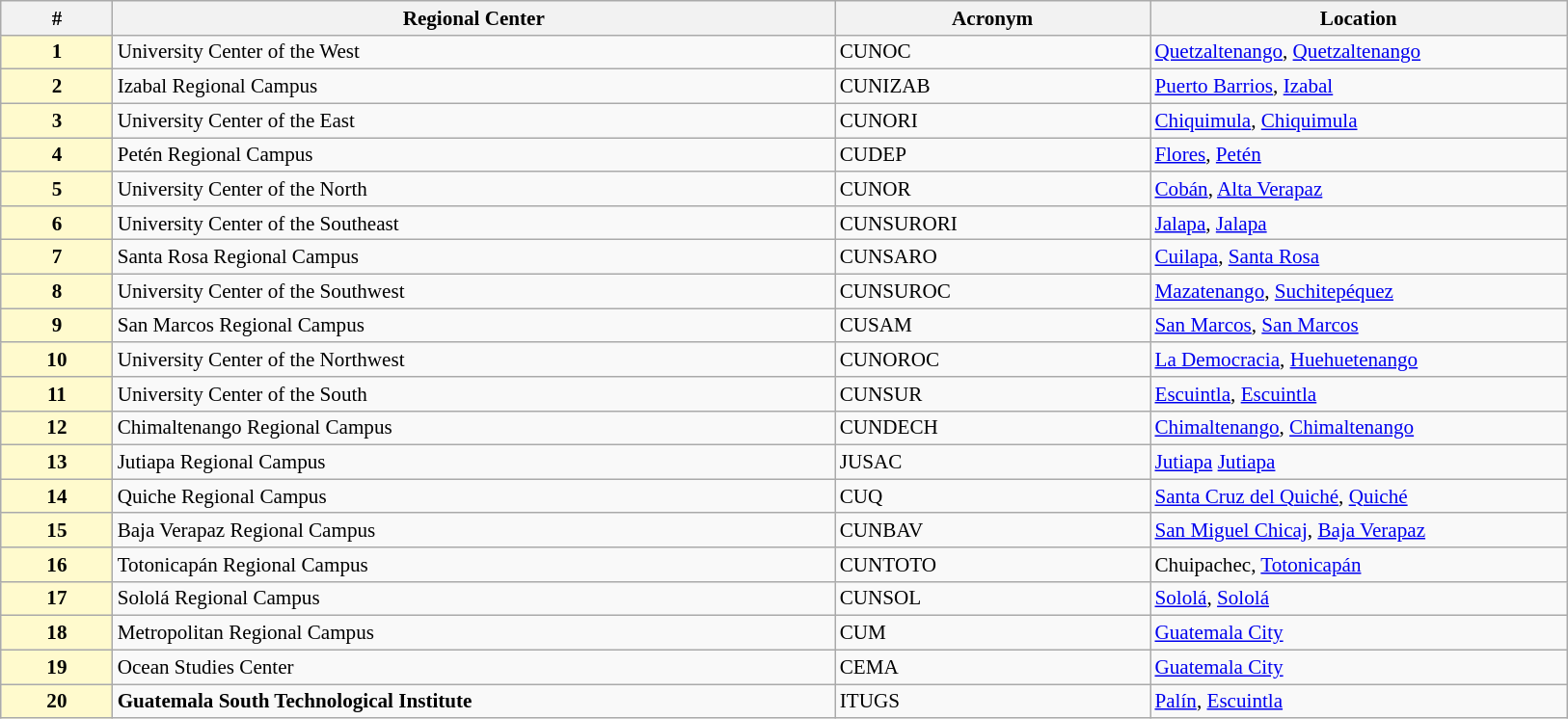<table class="wikitable" style="font-size:88%; margin:0.5em auto">
<tr>
<th style="width: 5em">#</th>
<th style="width: 35em">Regional Center</th>
<th align="center" style="width: 15em">Acronym</th>
<th align="center" style="width: 20em">Location</th>
</tr>
<tr>
<th style="background:lemonchiffon;">1</th>
<td>University Center of the West</td>
<td>CUNOC</td>
<td><a href='#'>Quetzaltenango</a>, <a href='#'>Quetzaltenango</a></td>
</tr>
<tr>
<th style="background:lemonchiffon;">2</th>
<td>Izabal Regional Campus</td>
<td>CUNIZAB</td>
<td><a href='#'>Puerto Barrios</a>, <a href='#'>Izabal</a></td>
</tr>
<tr>
<th style="background:lemonchiffon;">3</th>
<td>University Center of the East</td>
<td>CUNORI</td>
<td><a href='#'>Chiquimula</a>, <a href='#'>Chiquimula</a></td>
</tr>
<tr>
<th style="background:lemonchiffon;">4</th>
<td>Petén Regional Campus</td>
<td>CUDEP</td>
<td><a href='#'>Flores</a>, <a href='#'>Petén</a></td>
</tr>
<tr>
<th style="background:lemonchiffon;">5</th>
<td>University Center of the North</td>
<td>CUNOR</td>
<td><a href='#'>Cobán</a>, <a href='#'>Alta Verapaz</a></td>
</tr>
<tr>
<th style="background:lemonchiffon;">6</th>
<td>University Center of the Southeast</td>
<td>CUNSURORI</td>
<td><a href='#'>Jalapa</a>, <a href='#'>Jalapa</a></td>
</tr>
<tr>
<th style="background:lemonchiffon;">7</th>
<td>Santa Rosa Regional Campus</td>
<td>CUNSARO</td>
<td><a href='#'>Cuilapa</a>, <a href='#'>Santa Rosa</a></td>
</tr>
<tr>
<th style="background:lemonchiffon;">8</th>
<td>University Center of the Southwest</td>
<td>CUNSUROC</td>
<td><a href='#'>Mazatenango</a>, <a href='#'>Suchitepéquez</a></td>
</tr>
<tr>
<th style="background:lemonchiffon;">9</th>
<td>San Marcos Regional Campus</td>
<td>CUSAM</td>
<td><a href='#'>San Marcos</a>, <a href='#'>San Marcos</a></td>
</tr>
<tr>
<th style="background:lemonchiffon;">10</th>
<td>University Center of the Northwest</td>
<td>CUNOROC</td>
<td><a href='#'>La Democracia</a>, <a href='#'>Huehuetenango</a></td>
</tr>
<tr>
<th style="background:lemonchiffon;">11</th>
<td>University Center of the South</td>
<td>CUNSUR</td>
<td><a href='#'>Escuintla</a>, <a href='#'>Escuintla</a></td>
</tr>
<tr>
<th style="background:lemonchiffon;">12</th>
<td>Chimaltenango Regional Campus</td>
<td>CUNDECH</td>
<td><a href='#'>Chimaltenango</a>, <a href='#'>Chimaltenango</a></td>
</tr>
<tr>
<th style="background:lemonchiffon;">13</th>
<td>Jutiapa Regional Campus</td>
<td>JUSAC</td>
<td><a href='#'>Jutiapa</a> <a href='#'>Jutiapa</a></td>
</tr>
<tr>
<th style="background:lemonchiffon;">14</th>
<td>Quiche Regional Campus</td>
<td>CUQ</td>
<td><a href='#'>Santa Cruz del Quiché</a>, <a href='#'>Quiché</a></td>
</tr>
<tr>
<th style="background:lemonchiffon;">15</th>
<td>Baja Verapaz Regional Campus</td>
<td>CUNBAV</td>
<td><a href='#'>San Miguel Chicaj</a>, <a href='#'>Baja Verapaz</a></td>
</tr>
<tr>
<th style="background:lemonchiffon;">16</th>
<td>Totonicapán Regional Campus</td>
<td>CUNTOTO</td>
<td>Chuipachec, <a href='#'>Totonicapán</a></td>
</tr>
<tr>
<th style="background:lemonchiffon;">17</th>
<td>Sololá Regional Campus</td>
<td>CUNSOL</td>
<td><a href='#'>Sololá</a>, <a href='#'>Sololá</a></td>
</tr>
<tr>
<th style="background:lemonchiffon;">18</th>
<td>Metropolitan Regional Campus</td>
<td>CUM</td>
<td><a href='#'>Guatemala City</a></td>
</tr>
<tr>
<th style="background:lemonchiffon;">19</th>
<td>Ocean Studies Center</td>
<td>CEMA</td>
<td><a href='#'>Guatemala City</a></td>
</tr>
<tr>
<th style="background:lemonchiffon;">20</th>
<td><strong>Guatemala South Technological Institute</strong></td>
<td>ITUGS</td>
<td><a href='#'>Palín</a>, <a href='#'>Escuintla</a></td>
</tr>
</table>
